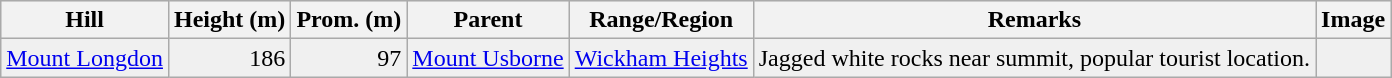<table class="wikitable sortable" style="border-collapse: collapse; background:#f0f0f0;":#f0f0f0;">
<tr>
<th>Hill</th>
<th>Height (m)</th>
<th>Prom. (m)</th>
<th>Parent</th>
<th>Range/Region</th>
<th class="unsortable">Remarks</th>
<th class="unsortable">Image</th>
</tr>
<tr>
<td><a href='#'>Mount Longdon</a></td>
<td align=right>186</td>
<td align=right>97</td>
<td><a href='#'>Mount Usborne</a></td>
<td><a href='#'>Wickham Heights</a></td>
<td>Jagged white rocks near summit, popular tourist location.</td>
<td></td>
</tr>
</table>
